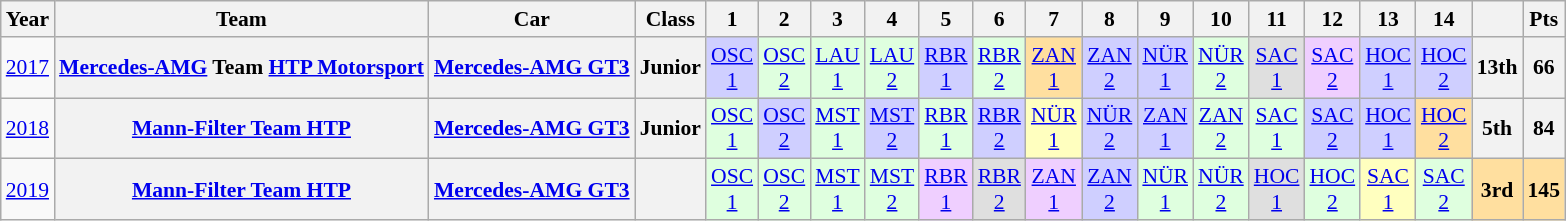<table class="wikitable" border="1" style="text-align:center; font-size:90%;">
<tr>
<th>Year</th>
<th>Team</th>
<th>Car</th>
<th>Class</th>
<th>1</th>
<th>2</th>
<th>3</th>
<th>4</th>
<th>5</th>
<th>6</th>
<th>7</th>
<th>8</th>
<th>9</th>
<th>10</th>
<th>11</th>
<th>12</th>
<th>13</th>
<th>14</th>
<th></th>
<th>Pts</th>
</tr>
<tr>
<td><a href='#'>2017</a></td>
<th><a href='#'>Mercedes-AMG</a> Team <a href='#'>HTP Motorsport</a></th>
<th><a href='#'>Mercedes-AMG GT3</a></th>
<th>Junior</th>
<td style="background:#CFCFFF;"><a href='#'>OSC<br>1</a><br></td>
<td style="background:#DFFFDF;"><a href='#'>OSC<br>2</a><br></td>
<td style="background:#DFFFDF;"><a href='#'>LAU<br>1</a><br></td>
<td style="background:#DFFFDF;"><a href='#'>LAU<br>2</a><br></td>
<td style="background:#CFCFFF;"><a href='#'>RBR<br>1</a><br></td>
<td style="background:#DFFFDF;"><a href='#'>RBR<br>2</a><br></td>
<td style="background:#FFDF9F;"><a href='#'>ZAN<br>1</a><br></td>
<td style="background:#CFCFFF;"><a href='#'>ZAN<br>2</a><br></td>
<td style="background:#CFCFFF;"><a href='#'>NÜR<br>1</a><br></td>
<td style="background:#DFFFDF;"><a href='#'>NÜR<br>2</a><br></td>
<td style="background:#DFDFDF;"><a href='#'>SAC<br>1</a><br></td>
<td style="background:#EFCFFF;"><a href='#'>SAC<br>2</a><br></td>
<td style="background:#CFCFFF;"><a href='#'>HOC<br>1</a><br></td>
<td style="background:#CFCFFF;"><a href='#'>HOC<br>2</a><br></td>
<th>13th</th>
<th>66</th>
</tr>
<tr>
<td><a href='#'>2018</a></td>
<th><a href='#'>Mann-Filter Team HTP</a></th>
<th><a href='#'>Mercedes-AMG GT3</a></th>
<th>Junior</th>
<td style="background:#DFFFDF;"><a href='#'>OSC<br>1</a><br></td>
<td style="background:#CFCFFF;"><a href='#'>OSC<br>2</a><br></td>
<td style="background:#DFFFDF;"><a href='#'>MST<br>1</a><br></td>
<td style="background:#CFCFFF;"><a href='#'>MST<br>2</a><br></td>
<td style="background:#DFFFDF;"><a href='#'>RBR<br>1</a><br></td>
<td style="background:#CFCFFF;"><a href='#'>RBR<br>2</a><br></td>
<td style="background:#FFFFBF;"><a href='#'>NÜR<br>1</a><br></td>
<td style="background:#CFCFFF;"><a href='#'>NÜR<br>2</a><br></td>
<td style="background:#CFCFFF;"><a href='#'>ZAN<br>1</a><br></td>
<td style="background:#DFFFDF;"><a href='#'>ZAN<br>2</a><br></td>
<td style="background:#DFFFDF;"><a href='#'>SAC<br>1</a><br></td>
<td style="background:#CFCFFF;"><a href='#'>SAC<br>2</a><br></td>
<td style="background:#CFCFFF;"><a href='#'>HOC<br>1</a><br></td>
<td style="background:#FFDF9F;"><a href='#'>HOC<br>2</a><br></td>
<th>5th</th>
<th>84</th>
</tr>
<tr>
<td><a href='#'>2019</a></td>
<th><a href='#'>Mann-Filter Team HTP</a></th>
<th><a href='#'>Mercedes-AMG GT3</a></th>
<th></th>
<td style="background:#DFFFDF;"><a href='#'>OSC<br>1</a><br></td>
<td style="background:#DFFFDF;"><a href='#'>OSC<br>2</a><br></td>
<td style="background:#DFFFDF;"><a href='#'>MST<br>1</a><br></td>
<td style="background:#DFFFDF;"><a href='#'>MST<br>2</a><br></td>
<td style="background:#EFCFFF;"><a href='#'>RBR<br>1</a><br></td>
<td style="background:#DFDFDF;"><a href='#'>RBR<br>2</a><br></td>
<td style="background:#EFCFFF;"><a href='#'>ZAN<br>1</a><br></td>
<td style="background:#CFCFFF;"><a href='#'>ZAN<br>2</a><br></td>
<td style="background:#DFFFDF;"><a href='#'>NÜR<br>1</a><br></td>
<td style="background:#DFFFDF;"><a href='#'>NÜR<br>2</a><br></td>
<td style="background:#DFDFDF;"><a href='#'>HOC<br>1</a><br></td>
<td style="background:#DFFFDF;"><a href='#'>HOC<br>2</a><br></td>
<td style="background:#FFFFBF;"><a href='#'>SAC<br>1</a><br></td>
<td style="background:#DFFFDF;"><a href='#'>SAC<br>2</a><br></td>
<td bgcolor="#FFDF9F"><strong>3rd</strong></td>
<td bgcolor="#FFDF9F"><strong>145</strong></td>
</tr>
</table>
